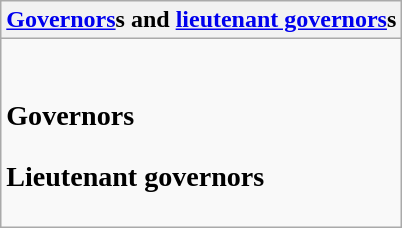<table class="wikitable collapsible collapsed">
<tr>
<th><a href='#'>Governors</a>s and <a href='#'>lieutenant governors</a>s</th>
</tr>
<tr>
<td><br><h3>Governors</h3><h3>Lieutenant governors</h3></td>
</tr>
</table>
